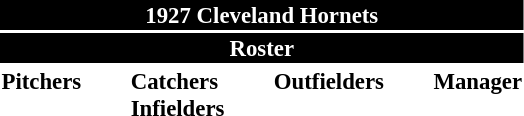<table class="toccolours" style="font-size: 95%;">
<tr>
<th colspan="10" style="background-color: black; color: white; text-align: center;">1927 Cleveland Hornets</th>
</tr>
<tr>
<td colspan="10" style="background-color:black; color: white; text-align: center;"><strong>Roster</strong></td>
</tr>
<tr>
<td valign="top"><strong>Pitchers</strong><br>





</td>
<td width="25px"></td>
<td valign="top"><strong>Catchers</strong><br>

<strong>Infielders</strong>









</td>
<td width="25px"></td>
<td valign="top"><strong>Outfielders</strong><br>



</td>
<td width="25px"></td>
<td valign="top"><strong>Manager</strong><br></td>
</tr>
</table>
